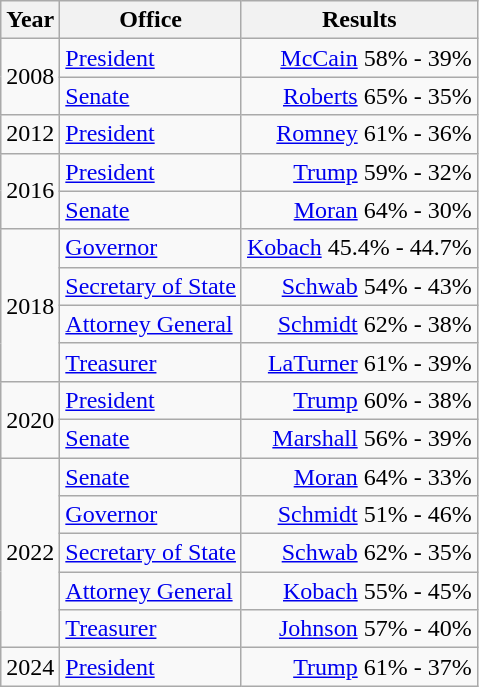<table class=wikitable>
<tr>
<th>Year</th>
<th>Office</th>
<th>Results</th>
</tr>
<tr>
<td rowspan=2>2008</td>
<td><a href='#'>President</a></td>
<td align="right" ><a href='#'>McCain</a> 58% - 39%</td>
</tr>
<tr>
<td><a href='#'>Senate</a></td>
<td align="right" ><a href='#'>Roberts</a> 65% - 35%</td>
</tr>
<tr>
<td>2012</td>
<td><a href='#'>President</a></td>
<td align="right" ><a href='#'>Romney</a> 61% - 36%</td>
</tr>
<tr>
<td rowspan=2>2016</td>
<td><a href='#'>President</a></td>
<td align="right" ><a href='#'>Trump</a> 59% - 32%</td>
</tr>
<tr>
<td><a href='#'>Senate</a></td>
<td align="right" ><a href='#'>Moran</a> 64% - 30%</td>
</tr>
<tr>
<td rowspan=4>2018</td>
<td><a href='#'>Governor</a></td>
<td align="right" ><a href='#'>Kobach</a> 45.4% - 44.7%</td>
</tr>
<tr>
<td><a href='#'>Secretary of State</a></td>
<td align="right" ><a href='#'>Schwab</a> 54% - 43%</td>
</tr>
<tr>
<td><a href='#'>Attorney General</a></td>
<td align="right" ><a href='#'>Schmidt</a> 62% - 38%</td>
</tr>
<tr>
<td><a href='#'>Treasurer</a></td>
<td align="right" ><a href='#'>LaTurner</a> 61% - 39%</td>
</tr>
<tr>
<td rowspan=2>2020</td>
<td><a href='#'>President</a></td>
<td align="right" ><a href='#'>Trump</a> 60% - 38%</td>
</tr>
<tr>
<td><a href='#'>Senate</a></td>
<td align="right" ><a href='#'>Marshall</a> 56% - 39%</td>
</tr>
<tr>
<td rowspan=5>2022</td>
<td><a href='#'>Senate</a></td>
<td align="right" ><a href='#'>Moran</a> 64% - 33%</td>
</tr>
<tr>
<td><a href='#'>Governor</a></td>
<td align="right" ><a href='#'>Schmidt</a> 51% - 46%</td>
</tr>
<tr>
<td><a href='#'>Secretary of State</a></td>
<td align="right" ><a href='#'>Schwab</a> 62% - 35%</td>
</tr>
<tr>
<td><a href='#'>Attorney General</a></td>
<td align="right" ><a href='#'>Kobach</a> 55% - 45%</td>
</tr>
<tr>
<td><a href='#'>Treasurer</a></td>
<td align="right" ><a href='#'>Johnson</a> 57% - 40%</td>
</tr>
<tr>
<td>2024</td>
<td><a href='#'>President</a></td>
<td align="right" ><a href='#'>Trump</a> 61% - 37%</td>
</tr>
</table>
